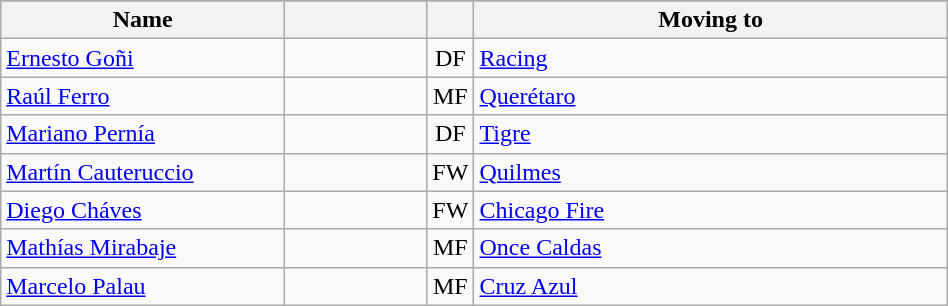<table class="wikitable" style="text-align: center; width:50%">
<tr>
</tr>
<tr>
<th width=30% align="center">Name</th>
<th width=15% align="center"></th>
<th width=5% align="center"></th>
<th width=50% align="center">Moving to</th>
</tr>
<tr>
<td align=left><a href='#'>Ernesto Goñi</a></td>
<td></td>
<td>DF</td>
<td align=left> <a href='#'>Racing</a></td>
</tr>
<tr>
<td align=left><a href='#'>Raúl Ferro</a></td>
<td></td>
<td>MF</td>
<td align=left> <a href='#'>Querétaro</a></td>
</tr>
<tr>
<td align=left><a href='#'>Mariano Pernía</a></td>
<td></td>
<td>DF</td>
<td align=left> <a href='#'>Tigre</a></td>
</tr>
<tr>
<td align=left><a href='#'>Martín Cauteruccio</a></td>
<td></td>
<td>FW</td>
<td align=left> <a href='#'>Quilmes</a></td>
</tr>
<tr>
<td align=left><a href='#'>Diego Cháves</a></td>
<td></td>
<td>FW</td>
<td align=left> <a href='#'>Chicago Fire</a></td>
</tr>
<tr>
<td align=left><a href='#'>Mathías Mirabaje</a></td>
<td></td>
<td>MF</td>
<td align=left> <a href='#'>Once Caldas</a></td>
</tr>
<tr>
<td align=left><a href='#'>Marcelo Palau</a></td>
<td></td>
<td>MF</td>
<td align=left> <a href='#'>Cruz Azul</a></td>
</tr>
</table>
